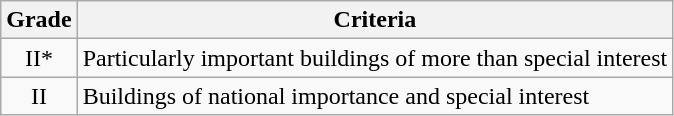<table class="wikitable">
<tr>
<th>Grade</th>
<th>Criteria</th>
</tr>
<tr>
<td align="center" >II*</td>
<td>Particularly important buildings of more than special interest</td>
</tr>
<tr>
<td align="center" >II</td>
<td>Buildings of national importance and special interest</td>
</tr>
</table>
